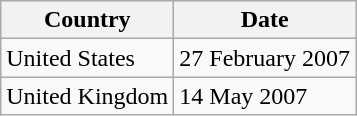<table class="wikitable">
<tr>
<th>Country</th>
<th>Date</th>
</tr>
<tr>
<td>United States</td>
<td>27 February 2007</td>
</tr>
<tr>
<td>United Kingdom</td>
<td>14 May 2007</td>
</tr>
</table>
